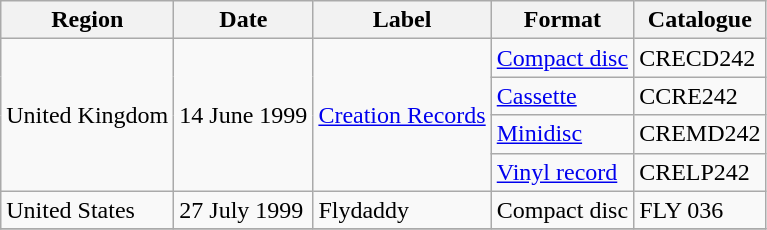<table class="wikitable">
<tr>
<th>Region</th>
<th>Date</th>
<th>Label</th>
<th>Format</th>
<th>Catalogue</th>
</tr>
<tr>
<td rowspan=4>United Kingdom</td>
<td rowspan=4>14 June 1999</td>
<td rowspan=4><a href='#'>Creation Records</a></td>
<td><a href='#'>Compact disc</a></td>
<td>CRECD242</td>
</tr>
<tr>
<td><a href='#'>Cassette</a></td>
<td>CCRE242</td>
</tr>
<tr>
<td><a href='#'>Minidisc</a></td>
<td>CREMD242</td>
</tr>
<tr>
<td><a href='#'>Vinyl record</a></td>
<td>CRELP242</td>
</tr>
<tr>
<td rowspan=1>United States</td>
<td rowspan=1>27 July 1999</td>
<td rowspan=1>Flydaddy</td>
<td>Compact disc</td>
<td>FLY 036</td>
</tr>
<tr>
</tr>
</table>
